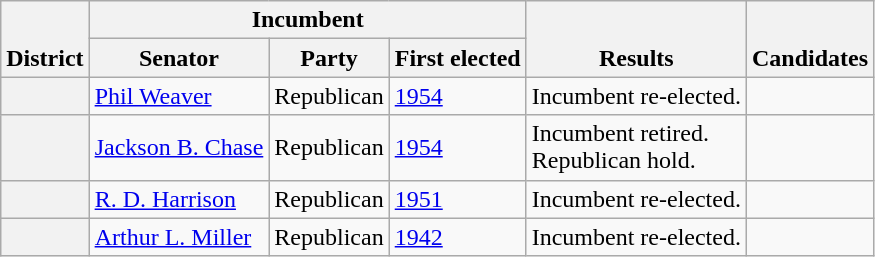<table class=wikitable>
<tr valign=bottom>
<th rowspan=2>District</th>
<th colspan=3>Incumbent</th>
<th rowspan=2>Results</th>
<th rowspan=2>Candidates</th>
</tr>
<tr>
<th>Senator</th>
<th>Party</th>
<th>First elected</th>
</tr>
<tr>
<th></th>
<td><a href='#'>Phil Weaver</a></td>
<td>Republican</td>
<td><a href='#'>1954</a></td>
<td>Incumbent re-elected.</td>
<td nowrap></td>
</tr>
<tr>
<th></th>
<td><a href='#'>Jackson B. Chase</a></td>
<td>Republican</td>
<td><a href='#'>1954</a></td>
<td>Incumbent retired.<br>Republican hold.</td>
<td nowrap></td>
</tr>
<tr>
<th></th>
<td><a href='#'>R. D. Harrison</a></td>
<td>Republican</td>
<td><a href='#'>1951 </a></td>
<td>Incumbent re-elected.</td>
<td nowrap></td>
</tr>
<tr>
<th></th>
<td><a href='#'>Arthur L. Miller</a></td>
<td>Republican</td>
<td><a href='#'>1942</a></td>
<td>Incumbent re-elected.</td>
<td nowrap></td>
</tr>
</table>
